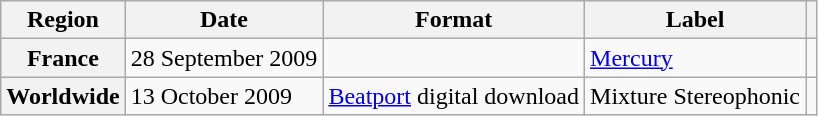<table class="wikitable plainrowheaders">
<tr>
<th scope="col">Region</th>
<th scope="col">Date</th>
<th scope="col">Format</th>
<th scope="col">Label</th>
<th scope="col"></th>
</tr>
<tr>
<th scope="row">France</th>
<td>28 September 2009</td>
<td></td>
<td><a href='#'>Mercury</a></td>
<td align="center"></td>
</tr>
<tr>
<th scope="row">Worldwide</th>
<td>13 October 2009</td>
<td><a href='#'>Beatport</a> digital download</td>
<td>Mixture Stereophonic</td>
<td align="center"></td>
</tr>
</table>
